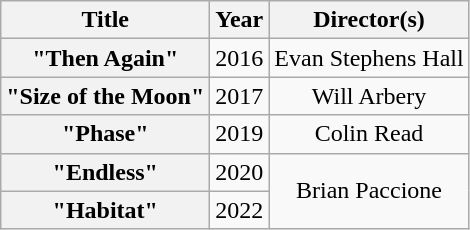<table class="wikitable plainrowheaders" style="text-align:center;">
<tr>
<th scope="col">Title</th>
<th scope="col">Year</th>
<th scope="col">Director(s)</th>
</tr>
<tr>
<th scope="row">"Then Again"</th>
<td>2016</td>
<td>Evan Stephens Hall</td>
</tr>
<tr>
<th scope="row">"Size of the Moon"</th>
<td>2017</td>
<td>Will Arbery</td>
</tr>
<tr>
<th scope="row">"Phase"</th>
<td>2019</td>
<td>Colin Read</td>
</tr>
<tr>
<th scope="row">"Endless"</th>
<td>2020</td>
<td rowspan="2">Brian Paccione</td>
</tr>
<tr>
<th scope="row">"Habitat"</th>
<td>2022</td>
</tr>
</table>
